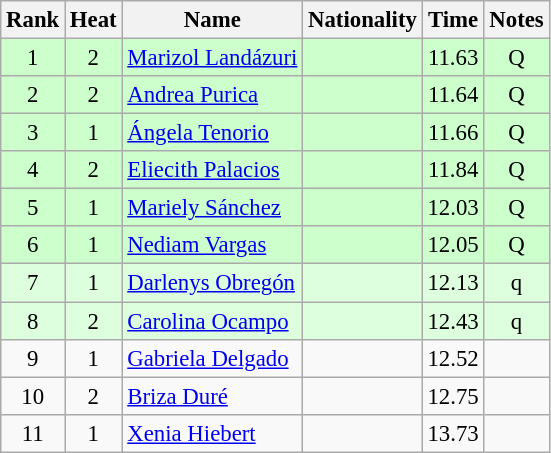<table class="wikitable sortable" style="text-align:center; font-size:95%">
<tr>
<th>Rank</th>
<th>Heat</th>
<th>Name</th>
<th>Nationality</th>
<th>Time</th>
<th>Notes</th>
</tr>
<tr bgcolor=ccffcc>
<td>1</td>
<td>2</td>
<td align=left><a href='#'>Marizol Landázuri</a></td>
<td align=left></td>
<td>11.63</td>
<td>Q</td>
</tr>
<tr bgcolor=ccffcc>
<td>2</td>
<td>2</td>
<td align=left><a href='#'>Andrea Purica</a></td>
<td align=left></td>
<td>11.64</td>
<td>Q</td>
</tr>
<tr bgcolor=ccffcc>
<td>3</td>
<td>1</td>
<td align=left><a href='#'>Ángela Tenorio</a></td>
<td align=left></td>
<td>11.66</td>
<td>Q</td>
</tr>
<tr bgcolor=ccffcc>
<td>4</td>
<td>2</td>
<td align=left><a href='#'>Eliecith Palacios</a></td>
<td align=left></td>
<td>11.84</td>
<td>Q</td>
</tr>
<tr bgcolor=ccffcc>
<td>5</td>
<td>1</td>
<td align=left><a href='#'>Mariely Sánchez</a></td>
<td align=left></td>
<td>12.03</td>
<td>Q</td>
</tr>
<tr bgcolor=ccffcc>
<td>6</td>
<td>1</td>
<td align=left><a href='#'>Nediam Vargas</a></td>
<td align=left></td>
<td>12.05</td>
<td>Q</td>
</tr>
<tr bgcolor=ddffdd>
<td>7</td>
<td>1</td>
<td align=left><a href='#'>Darlenys Obregón</a></td>
<td align=left></td>
<td>12.13</td>
<td>q</td>
</tr>
<tr bgcolor=ddffdd>
<td>8</td>
<td>2</td>
<td align=left><a href='#'>Carolina Ocampo</a></td>
<td align=left></td>
<td>12.43</td>
<td>q</td>
</tr>
<tr>
<td>9</td>
<td>1</td>
<td align=left><a href='#'>Gabriela Delgado</a></td>
<td align=left></td>
<td>12.52</td>
<td></td>
</tr>
<tr>
<td>10</td>
<td>2</td>
<td align=left><a href='#'>Briza Duré</a></td>
<td align=left></td>
<td>12.75</td>
<td></td>
</tr>
<tr>
<td>11</td>
<td>1</td>
<td align=left><a href='#'>Xenia Hiebert</a></td>
<td align=left></td>
<td>13.73</td>
<td></td>
</tr>
</table>
